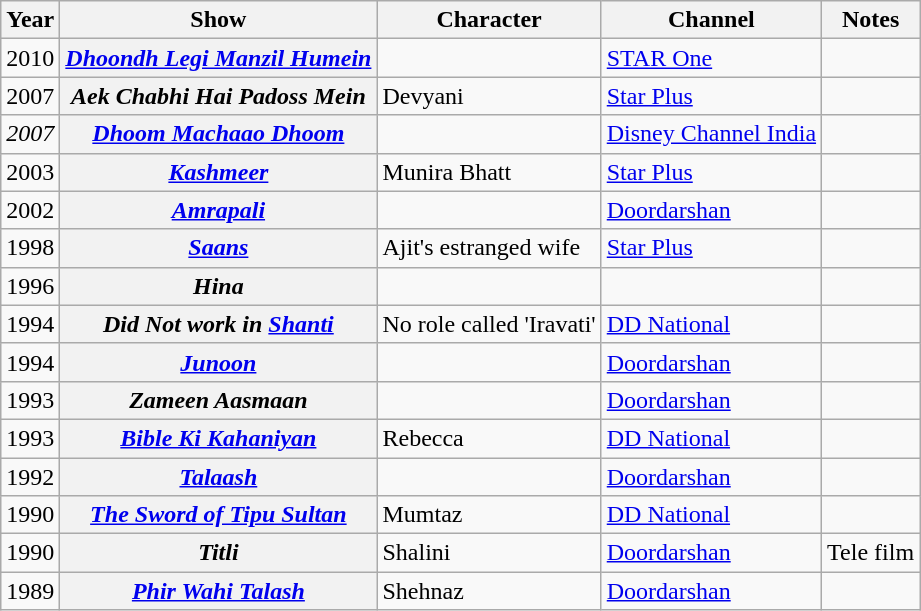<table class="wikitable sortable plainrowheaders">
<tr style="text-align:center;">
<th scope="col">Year</th>
<th scope="col">Show</th>
<th scope="col">Character</th>
<th scope="col">Channel</th>
<th class="unsortable" scope="col">Notes</th>
</tr>
<tr>
<td>2010</td>
<th scope="row"><em><a href='#'>Dhoondh Legi Manzil Humein</a></em></th>
<td></td>
<td><a href='#'>STAR One</a></td>
<td></td>
</tr>
<tr>
<td>2007</td>
<th scope="row"><em>Aek Chabhi Hai Padoss Mein</em></th>
<td>Devyani</td>
<td><a href='#'>Star Plus</a></td>
<td></td>
</tr>
<tr>
<td><em>2007</em></td>
<th scope="row"><em><a href='#'>Dhoom Machaao Dhoom</a></em></th>
<td></td>
<td><a href='#'>Disney Channel India</a></td>
<td></td>
</tr>
<tr>
<td>2003</td>
<th scope="row"><em><a href='#'>Kashmeer</a></em></th>
<td>Munira Bhatt</td>
<td><a href='#'>Star Plus</a></td>
<td></td>
</tr>
<tr>
<td>2002</td>
<th scope="row"><em><a href='#'>Amrapali</a></em></th>
<td></td>
<td><a href='#'>Doordarshan</a></td>
<td></td>
</tr>
<tr>
<td>1998</td>
<th scope="row"><em><a href='#'>Saans</a></em></th>
<td>Ajit's estranged wife</td>
<td><a href='#'>Star Plus</a></td>
<td></td>
</tr>
<tr>
<td>1996</td>
<th scope="row"><em>Hina</em></th>
<td></td>
<td></td>
<td></td>
</tr>
<tr>
<td>1994</td>
<th scope="row"><em>Did Not work in <a href='#'>Shanti</a></em></th>
<td>No role called 'Iravati'</td>
<td><a href='#'>DD National</a></td>
<td></td>
</tr>
<tr>
<td>1994</td>
<th scope="row"><em><a href='#'>Junoon</a></em></th>
<td></td>
<td><a href='#'>Doordarshan</a></td>
<td></td>
</tr>
<tr>
<td>1993</td>
<th scope="row"><em>Zameen Aasmaan</em></th>
<td></td>
<td><a href='#'>Doordarshan</a></td>
<td></td>
</tr>
<tr>
<td>1993</td>
<th scope="row"><em><a href='#'>Bible Ki Kahaniyan</a></em></th>
<td>Rebecca</td>
<td><a href='#'>DD National</a></td>
<td></td>
</tr>
<tr>
<td>1992</td>
<th scope="row"><em><a href='#'>Talaash</a></em></th>
<td></td>
<td><a href='#'>Doordarshan</a></td>
<td></td>
</tr>
<tr>
<td>1990</td>
<th scope="row"><em><a href='#'>The Sword of Tipu Sultan</a></em></th>
<td>Mumtaz</td>
<td><a href='#'>DD National</a></td>
<td></td>
</tr>
<tr>
<td>1990</td>
<th scope="row"><em>Titli</em></th>
<td>Shalini</td>
<td><a href='#'>Doordarshan</a></td>
<td>Tele film</td>
</tr>
<tr>
<td>1989</td>
<th scope="row"><em><a href='#'>Phir Wahi Talash</a></em></th>
<td>Shehnaz</td>
<td><a href='#'>Doordarshan</a></td>
<td></td>
</tr>
</table>
